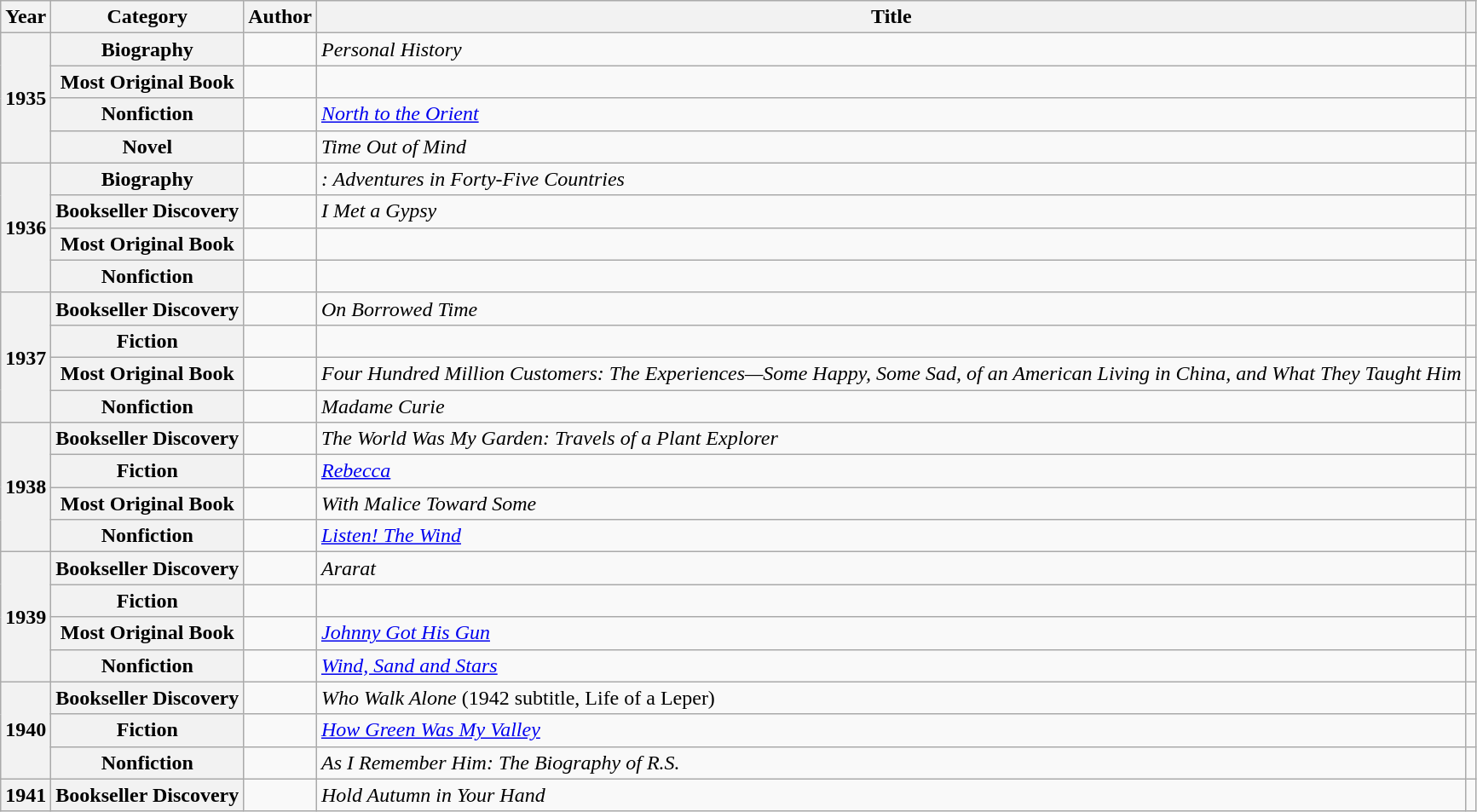<table class="wikitable sortable mw-collapsible">
<tr>
<th>Year</th>
<th>Category</th>
<th>Author</th>
<th>Title</th>
<th></th>
</tr>
<tr>
<th rowspan="4">1935</th>
<th>Biography</th>
<td></td>
<td><em>Personal History</em></td>
<td></td>
</tr>
<tr>
<th>Most Original Book</th>
<td></td>
<td><em></em></td>
<td></td>
</tr>
<tr>
<th>Nonfiction</th>
<td></td>
<td><em><a href='#'>North to the Orient</a></em></td>
<td></td>
</tr>
<tr>
<th>Novel</th>
<td></td>
<td><em>Time Out of Mind</em></td>
<td></td>
</tr>
<tr>
<th rowspan="4">1936</th>
<th>Biography</th>
<td></td>
<td><em>: Adventures in Forty-Five Countries</em></td>
<td></td>
</tr>
<tr>
<th>Bookseller Discovery</th>
<td></td>
<td><em>I Met a Gypsy</em></td>
<td></td>
</tr>
<tr>
<th>Most Original Book</th>
<td></td>
<td><em></em></td>
<td></td>
</tr>
<tr>
<th>Nonfiction</th>
<td></td>
<td></td>
<td></td>
</tr>
<tr>
<th rowspan="4">1937</th>
<th>Bookseller Discovery</th>
<td></td>
<td><em>On Borrowed Time</em></td>
<td></td>
</tr>
<tr>
<th>Fiction</th>
<td></td>
<td><em></em></td>
<td></td>
</tr>
<tr>
<th>Most Original Book</th>
<td></td>
<td><em>Four Hundred Million Customers: The Experiences—Some Happy, Some Sad, of an American Living in China, and What They Taught Him</em></td>
<td></td>
</tr>
<tr>
<th>Nonfiction</th>
<td></td>
<td><em>Madame Curie</em></td>
<td></td>
</tr>
<tr>
<th rowspan="4">1938</th>
<th>Bookseller Discovery</th>
<td></td>
<td><em>The World Was My Garden: Travels of a Plant Explorer</em></td>
<td></td>
</tr>
<tr>
<th>Fiction</th>
<td></td>
<td><em><a href='#'>Rebecca</a></em></td>
<td></td>
</tr>
<tr>
<th>Most Original Book</th>
<td></td>
<td><em>With Malice Toward Some</em></td>
<td></td>
</tr>
<tr>
<th>Nonfiction</th>
<td></td>
<td><em><a href='#'>Listen! The Wind</a></em></td>
<td></td>
</tr>
<tr>
<th rowspan="4">1939</th>
<th>Bookseller Discovery</th>
<td></td>
<td><em>Ararat</em></td>
<td></td>
</tr>
<tr>
<th>Fiction</th>
<td></td>
<td><em></em></td>
<td></td>
</tr>
<tr>
<th>Most Original Book</th>
<td></td>
<td><em><a href='#'>Johnny Got His Gun</a></em></td>
<td></td>
</tr>
<tr>
<th>Nonfiction</th>
<td></td>
<td><em><a href='#'>Wind, Sand and Stars</a></em></td>
<td></td>
</tr>
<tr>
<th rowspan="3">1940</th>
<th>Bookseller Discovery</th>
<td></td>
<td><em>Who Walk Alone</em>  (1942 subtitle, Life of a Leper)</td>
<td></td>
</tr>
<tr>
<th>Fiction</th>
<td></td>
<td><em><a href='#'>How Green Was My Valley</a></em></td>
<td></td>
</tr>
<tr>
<th>Nonfiction</th>
<td></td>
<td><em>As I Remember Him: The Biography of R.S.</em></td>
<td></td>
</tr>
<tr>
<th>1941</th>
<th>Bookseller Discovery</th>
<td></td>
<td><em>Hold Autumn in Your Hand</em></td>
<td></td>
</tr>
</table>
